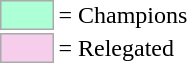<table>
<tr>
<td style="background-color:#ADFFD6; border:1px solid #aaaaaa; width:2em;"></td>
<td>= Champions</td>
</tr>
<tr>
<td style="background-color:#F6CEEC; border:1px solid #aaaaaa; width:2em;"></td>
<td>= Relegated</td>
</tr>
</table>
